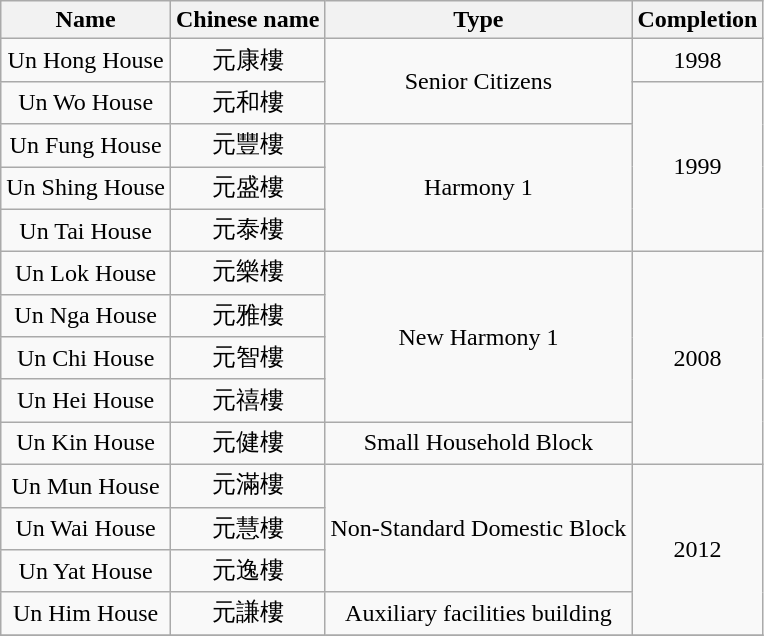<table class="wikitable" style="text-align: center">
<tr>
<th>Name</th>
<th>Chinese name</th>
<th>Type</th>
<th>Completion</th>
</tr>
<tr>
<td>Un Hong House</td>
<td>元康樓</td>
<td rowspan="2">Senior Citizens</td>
<td rowspan="1">1998</td>
</tr>
<tr>
<td>Un Wo House</td>
<td>元和樓</td>
<td rowspan="4">1999</td>
</tr>
<tr>
<td>Un Fung House</td>
<td>元豐樓</td>
<td rowspan="3">Harmony 1</td>
</tr>
<tr>
<td>Un Shing House</td>
<td>元盛樓</td>
</tr>
<tr>
<td>Un Tai House</td>
<td>元泰樓</td>
</tr>
<tr>
<td>Un Lok House</td>
<td>元樂樓</td>
<td rowspan="4">New Harmony 1</td>
<td rowspan="5">2008</td>
</tr>
<tr>
<td>Un Nga House</td>
<td>元雅樓</td>
</tr>
<tr>
<td>Un Chi House</td>
<td>元智樓</td>
</tr>
<tr>
<td>Un Hei House</td>
<td>元禧樓</td>
</tr>
<tr>
<td>Un Kin House</td>
<td>元健樓</td>
<td rowspan="1">Small Household Block</td>
</tr>
<tr>
<td>Un Mun House</td>
<td>元滿樓</td>
<td rowspan="3">Non-Standard Domestic Block</td>
<td rowspan="4">2012</td>
</tr>
<tr>
<td>Un Wai House</td>
<td>元慧樓</td>
</tr>
<tr>
<td>Un Yat House</td>
<td>元逸樓</td>
</tr>
<tr>
<td>Un Him House</td>
<td>元謙樓</td>
<td rowspan="1">Auxiliary facilities building</td>
</tr>
<tr>
</tr>
</table>
